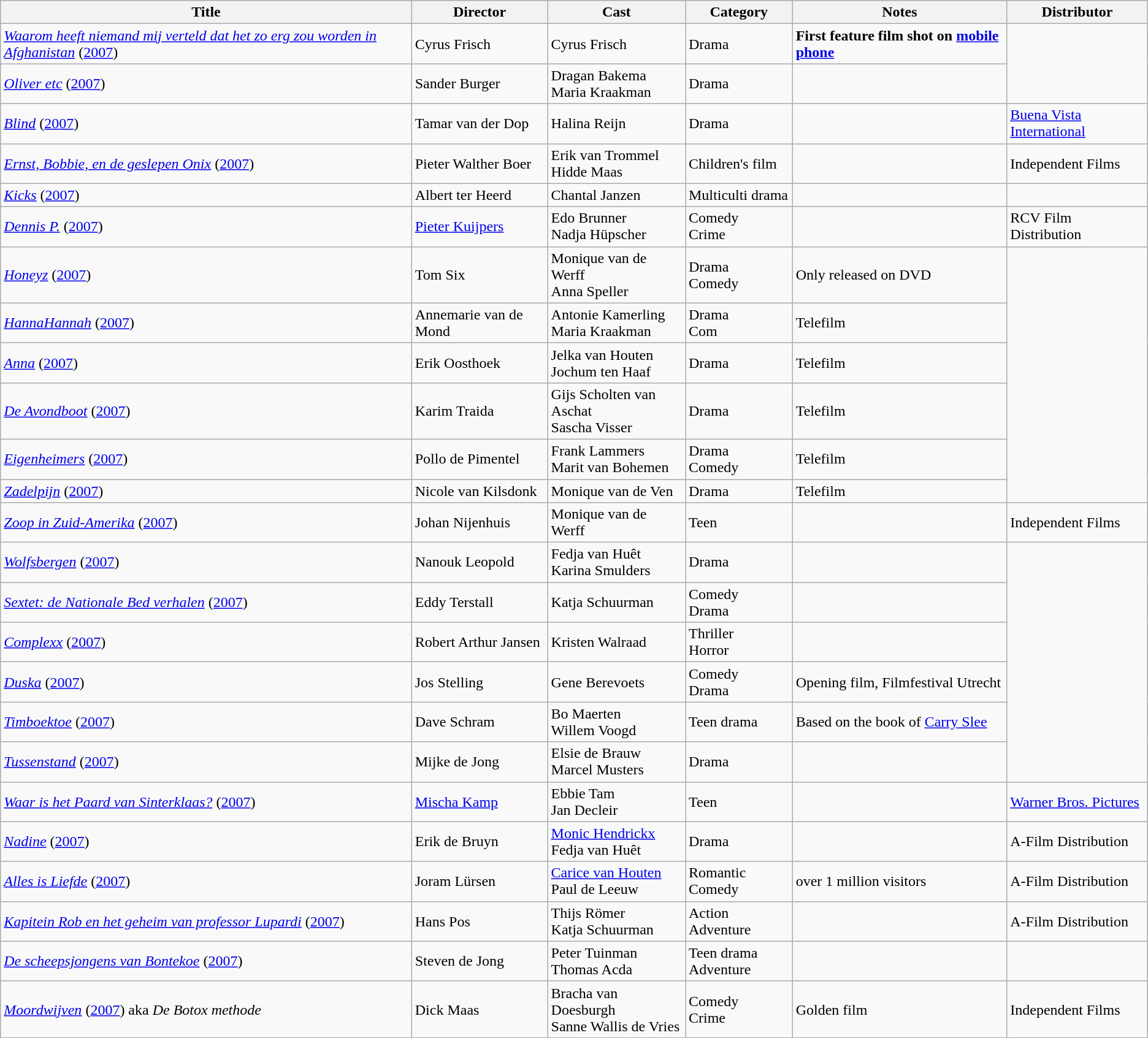<table class="wikitable">
<tr>
<th>Title</th>
<th>Director</th>
<th>Cast</th>
<th>Category</th>
<th>Notes</th>
<th>Distributor</th>
</tr>
<tr>
<td><em><a href='#'>Waarom heeft niemand mij verteld dat het zo erg zou worden in Afghanistan</a></em> (<a href='#'>2007</a>)</td>
<td>Cyrus Frisch</td>
<td>Cyrus Frisch</td>
<td>Drama</td>
<td><strong>First feature film shot on <a href='#'>mobile phone</a></strong></td>
</tr>
<tr>
<td><em><a href='#'>Oliver etc</a></em> (<a href='#'>2007</a>)</td>
<td>Sander Burger</td>
<td>Dragan Bakema<br>Maria Kraakman</td>
<td>Drama</td>
<td></td>
</tr>
<tr>
<td><em><a href='#'>Blind</a></em> (<a href='#'>2007</a>)</td>
<td>Tamar van der Dop</td>
<td>Halina Reijn</td>
<td>Drama</td>
<td></td>
<td><a href='#'>Buena Vista International</a></td>
</tr>
<tr>
<td><em><a href='#'>Ernst, Bobbie, en de geslepen Onix</a></em> (<a href='#'>2007</a>)</td>
<td>Pieter Walther Boer</td>
<td>Erik van Trommel<br>Hidde Maas</td>
<td>Children's film</td>
<td></td>
<td>Independent Films</td>
</tr>
<tr>
<td><em><a href='#'>Kicks</a></em> (<a href='#'>2007</a>)</td>
<td>Albert ter Heerd</td>
<td>Chantal Janzen</td>
<td>Multiculti drama</td>
<td></td>
</tr>
<tr>
<td><em><a href='#'>Dennis P.</a></em> (<a href='#'>2007</a>)</td>
<td><a href='#'>Pieter Kuijpers</a></td>
<td>Edo Brunner<br>Nadja Hüpscher</td>
<td>Comedy<br>Crime</td>
<td></td>
<td>RCV Film Distribution</td>
</tr>
<tr>
<td><em><a href='#'>Honeyz</a></em> (<a href='#'>2007</a>)</td>
<td>Tom Six</td>
<td>Monique van de Werff<br>Anna Speller</td>
<td>Drama<br>Comedy</td>
<td>Only released on DVD</td>
</tr>
<tr>
<td><em><a href='#'>HannaHannah</a></em> (<a href='#'>2007</a>)</td>
<td>Annemarie van de Mond</td>
<td>Antonie Kamerling<br>Maria Kraakman</td>
<td>Drama<br>Com</td>
<td>Telefilm</td>
</tr>
<tr>
<td><em><a href='#'>Anna</a></em> (<a href='#'>2007</a>)</td>
<td>Erik Oosthoek</td>
<td>Jelka van Houten<br>Jochum ten Haaf</td>
<td>Drama</td>
<td>Telefilm</td>
</tr>
<tr>
<td><em><a href='#'>De Avondboot</a></em> (<a href='#'>2007</a>)</td>
<td>Karim Traida</td>
<td>Gijs Scholten van Aschat<br>Sascha Visser</td>
<td>Drama</td>
<td>Telefilm</td>
</tr>
<tr>
<td><em><a href='#'>Eigenheimers</a></em> (<a href='#'>2007</a>)</td>
<td>Pollo de Pimentel</td>
<td>Frank Lammers<br>Marit van Bohemen</td>
<td>Drama<br>Comedy</td>
<td>Telefilm</td>
</tr>
<tr>
<td><em><a href='#'>Zadelpijn</a></em> (<a href='#'>2007</a>)</td>
<td>Nicole van Kilsdonk</td>
<td>Monique van de Ven</td>
<td>Drama</td>
<td>Telefilm</td>
</tr>
<tr>
<td><em><a href='#'>Zoop in Zuid-Amerika</a></em> (<a href='#'>2007</a>)</td>
<td>Johan Nijenhuis</td>
<td>Monique van de Werff</td>
<td>Teen</td>
<td></td>
<td>Independent Films</td>
</tr>
<tr>
<td><em><a href='#'>Wolfsbergen</a></em> (<a href='#'>2007</a>)</td>
<td>Nanouk Leopold</td>
<td>Fedja van Huêt<br>Karina Smulders</td>
<td>Drama</td>
<td></td>
</tr>
<tr>
<td><em><a href='#'>Sextet: de Nationale Bed verhalen</a></em> (<a href='#'>2007</a>)</td>
<td>Eddy Terstall</td>
<td>Katja Schuurman</td>
<td>Comedy<br>Drama</td>
<td></td>
</tr>
<tr>
<td><em><a href='#'>Complexx</a></em> (<a href='#'>2007</a>)</td>
<td>Robert Arthur Jansen</td>
<td>Kristen Walraad</td>
<td>Thriller<br>Horror</td>
<td></td>
</tr>
<tr>
<td><em><a href='#'>Duska</a></em> (<a href='#'>2007</a>)</td>
<td>Jos Stelling</td>
<td>Gene Berevoets</td>
<td>Comedy<br>Drama</td>
<td>Opening film, Filmfestival Utrecht</td>
</tr>
<tr>
<td><em><a href='#'>Timboektoe</a></em> (<a href='#'>2007</a>)</td>
<td>Dave Schram</td>
<td>Bo Maerten<br>Willem Voogd</td>
<td>Teen drama</td>
<td>Based on the book of <a href='#'>Carry Slee</a></td>
</tr>
<tr>
<td><em><a href='#'>Tussenstand</a></em> (<a href='#'>2007</a>)</td>
<td>Mijke de Jong</td>
<td>Elsie de Brauw<br>Marcel Musters</td>
<td>Drama</td>
<td></td>
</tr>
<tr>
<td><em><a href='#'>Waar is het Paard van Sinterklaas?</a></em> (<a href='#'>2007</a>)</td>
<td><a href='#'>Mischa Kamp</a></td>
<td>Ebbie Tam<br>Jan Decleir</td>
<td>Teen</td>
<td></td>
<td><a href='#'>Warner Bros. Pictures</a></td>
</tr>
<tr>
<td><em><a href='#'>Nadine</a></em> (<a href='#'>2007</a>)</td>
<td>Erik de Bruyn</td>
<td><a href='#'>Monic Hendrickx</a><br>Fedja van Huêt</td>
<td>Drama</td>
<td></td>
<td>A-Film Distribution</td>
</tr>
<tr>
<td><em><a href='#'>Alles is Liefde</a></em> (<a href='#'>2007</a>)</td>
<td>Joram Lürsen</td>
<td><a href='#'>Carice van Houten</a><br>Paul de Leeuw</td>
<td>Romantic Comedy</td>
<td>over 1 million visitors</td>
<td>A-Film Distribution</td>
</tr>
<tr>
<td><em><a href='#'>Kapitein Rob en het geheim van professor Lupardi</a></em> (<a href='#'>2007</a>)</td>
<td>Hans Pos</td>
<td>Thijs Römer<br>Katja Schuurman</td>
<td>Action<br>Adventure</td>
<td></td>
<td>A-Film Distribution</td>
</tr>
<tr>
<td><em><a href='#'>De scheepsjongens van Bontekoe</a></em> (<a href='#'>2007</a>)</td>
<td>Steven de Jong</td>
<td>Peter Tuinman<br>Thomas Acda</td>
<td>Teen drama<br>Adventure</td>
<td></td>
</tr>
<tr>
<td><em><a href='#'>Moordwijven</a></em> (<a href='#'>2007</a>) aka <em>De Botox methode</em></td>
<td>Dick Maas</td>
<td>Bracha van Doesburgh<br>Sanne Wallis de Vries</td>
<td>Comedy<br>Crime</td>
<td>Golden film</td>
<td>Independent Films</td>
</tr>
<tr>
</tr>
</table>
